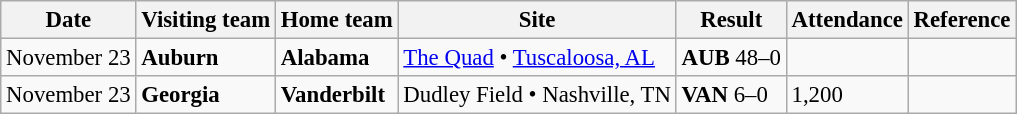<table class="wikitable" style="font-size:95%;">
<tr>
<th>Date</th>
<th>Visiting team</th>
<th>Home team</th>
<th>Site</th>
<th>Result</th>
<th>Attendance</th>
<th class="unsortable">Reference</th>
</tr>
<tr bgcolor=>
<td>November 23</td>
<td><strong>Auburn</strong></td>
<td><strong>Alabama</strong></td>
<td><a href='#'>The Quad</a> • <a href='#'>Tuscaloosa, AL</a></td>
<td><strong>AUB</strong> 48–0</td>
<td></td>
<td></td>
</tr>
<tr bgcolor=>
<td>November 23</td>
<td><strong>Georgia</strong></td>
<td><strong>Vanderbilt</strong></td>
<td>Dudley Field • Nashville, TN</td>
<td><strong>VAN</strong> 6–0</td>
<td>1,200</td>
<td></td>
</tr>
</table>
